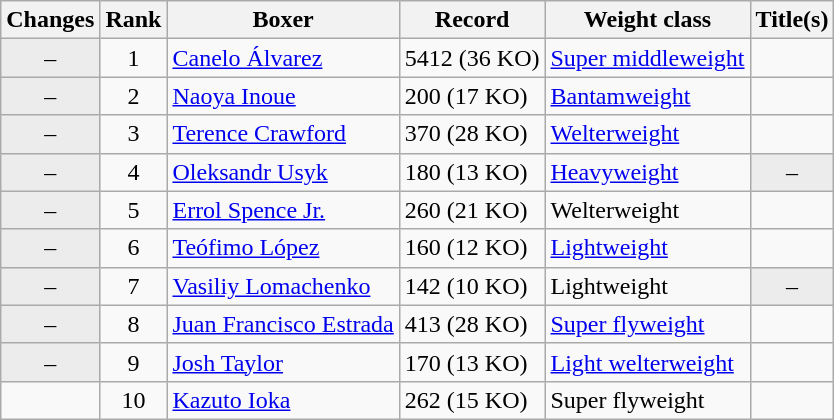<table class="wikitable ">
<tr>
<th>Changes</th>
<th>Rank</th>
<th>Boxer</th>
<th>Record</th>
<th>Weight class</th>
<th>Title(s)</th>
</tr>
<tr>
<td align=center bgcolor=#ECECEC>–</td>
<td align=center>1</td>
<td><a href='#'>Canelo Álvarez</a></td>
<td>5412 (36 KO)</td>
<td><a href='#'>Super middleweight</a></td>
<td></td>
</tr>
<tr>
<td align=center bgcolor=#ECECEC>–</td>
<td align=center>2</td>
<td><a href='#'>Naoya Inoue</a></td>
<td>200 (17 KO)</td>
<td><a href='#'>Bantamweight</a></td>
<td></td>
</tr>
<tr>
<td align=center bgcolor=#ECECEC>–</td>
<td align=center>3</td>
<td><a href='#'>Terence Crawford</a></td>
<td>370 (28 KO)</td>
<td><a href='#'>Welterweight</a></td>
<td></td>
</tr>
<tr>
<td align=center bgcolor=#ECECEC>–</td>
<td align=center>4</td>
<td><a href='#'>Oleksandr Usyk</a></td>
<td>180 (13 KO)</td>
<td><a href='#'>Heavyweight</a></td>
<td align=center bgcolor=#ECECEC data-sort-value="Z">–</td>
</tr>
<tr>
<td align=center bgcolor=#ECECEC>–</td>
<td align=center>5</td>
<td><a href='#'>Errol Spence Jr.</a></td>
<td>260 (21 KO)</td>
<td>Welterweight</td>
<td></td>
</tr>
<tr>
<td align=center bgcolor=#ECECEC>–</td>
<td align=center>6</td>
<td><a href='#'>Teófimo López</a></td>
<td>160 (12 KO)</td>
<td><a href='#'>Lightweight</a></td>
<td></td>
</tr>
<tr>
<td align=center bgcolor=#ECECEC>–</td>
<td align=center>7</td>
<td><a href='#'>Vasiliy Lomachenko</a></td>
<td>142 (10 KO)</td>
<td>Lightweight</td>
<td align=center bgcolor=#ECECEC data-sort-value="Z">–</td>
</tr>
<tr>
<td align=center bgcolor=#ECECEC>–</td>
<td align=center>8</td>
<td><a href='#'>Juan Francisco Estrada</a></td>
<td>413 (28 KO)</td>
<td><a href='#'>Super flyweight</a></td>
<td></td>
</tr>
<tr>
<td align=center bgcolor=#ECECEC>–</td>
<td align=center>9</td>
<td><a href='#'>Josh Taylor</a></td>
<td>170 (13 KO)</td>
<td><a href='#'>Light welterweight</a></td>
<td></td>
</tr>
<tr>
<td align=center></td>
<td align=center>10</td>
<td><a href='#'>Kazuto Ioka</a></td>
<td>262 (15 KO)</td>
<td>Super flyweight</td>
<td></td>
</tr>
</table>
